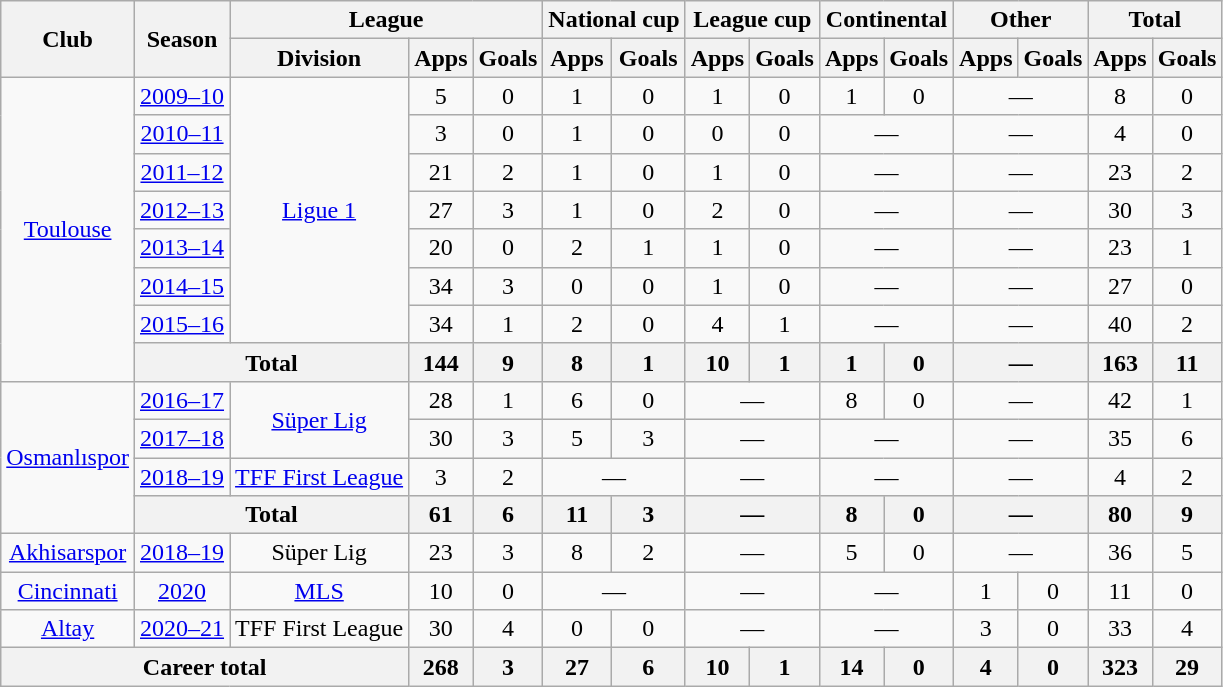<table class="wikitable" style="text-align:center">
<tr>
<th rowspan="2">Club</th>
<th rowspan="2">Season</th>
<th colspan="3">League</th>
<th colspan="2">National cup</th>
<th colspan="2">League cup</th>
<th colspan="2">Continental</th>
<th colspan="2">Other</th>
<th colspan="2">Total</th>
</tr>
<tr>
<th>Division</th>
<th>Apps</th>
<th>Goals</th>
<th>Apps</th>
<th>Goals</th>
<th>Apps</th>
<th>Goals</th>
<th>Apps</th>
<th>Goals</th>
<th>Apps</th>
<th>Goals</th>
<th>Apps</th>
<th>Goals</th>
</tr>
<tr>
<td rowspan="8"><a href='#'>Toulouse</a></td>
<td><a href='#'>2009–10</a></td>
<td rowspan="7"><a href='#'>Ligue 1</a></td>
<td>5</td>
<td>0</td>
<td>1</td>
<td>0</td>
<td>1</td>
<td>0</td>
<td>1</td>
<td>0</td>
<td colspan="2">—</td>
<td>8</td>
<td>0</td>
</tr>
<tr>
<td><a href='#'>2010–11</a></td>
<td>3</td>
<td>0</td>
<td>1</td>
<td>0</td>
<td>0</td>
<td>0</td>
<td colspan="2">—</td>
<td colspan="2">—</td>
<td>4</td>
<td>0</td>
</tr>
<tr>
<td><a href='#'>2011–12</a></td>
<td>21</td>
<td>2</td>
<td>1</td>
<td>0</td>
<td>1</td>
<td>0</td>
<td colspan="2">—</td>
<td colspan="2">—</td>
<td>23</td>
<td>2</td>
</tr>
<tr>
<td><a href='#'>2012–13</a></td>
<td>27</td>
<td>3</td>
<td>1</td>
<td>0</td>
<td>2</td>
<td>0</td>
<td colspan="2">—</td>
<td colspan="2">—</td>
<td>30</td>
<td>3</td>
</tr>
<tr>
<td><a href='#'>2013–14</a></td>
<td>20</td>
<td>0</td>
<td>2</td>
<td>1</td>
<td>1</td>
<td>0</td>
<td colspan="2">—</td>
<td colspan="2">—</td>
<td>23</td>
<td>1</td>
</tr>
<tr>
<td><a href='#'>2014–15</a></td>
<td>34</td>
<td>3</td>
<td>0</td>
<td>0</td>
<td>1</td>
<td>0</td>
<td colspan="2">—</td>
<td colspan="2">—</td>
<td>27</td>
<td>0</td>
</tr>
<tr>
<td><a href='#'>2015–16</a></td>
<td>34</td>
<td>1</td>
<td>2</td>
<td>0</td>
<td>4</td>
<td>1</td>
<td colspan="2">—</td>
<td colspan="2">—</td>
<td>40</td>
<td>2</td>
</tr>
<tr>
<th colspan="2">Total</th>
<th>144</th>
<th>9</th>
<th>8</th>
<th>1</th>
<th>10</th>
<th>1</th>
<th>1</th>
<th>0</th>
<th colspan="2">—</th>
<th>163</th>
<th>11</th>
</tr>
<tr>
<td rowspan="4"><a href='#'>Osmanlıspor</a></td>
<td><a href='#'>2016–17</a></td>
<td rowspan="2"><a href='#'>Süper Lig</a></td>
<td>28</td>
<td>1</td>
<td>6</td>
<td>0</td>
<td colspan="2">—</td>
<td>8</td>
<td>0</td>
<td colspan="2">—</td>
<td>42</td>
<td>1</td>
</tr>
<tr>
<td><a href='#'>2017–18</a></td>
<td>30</td>
<td>3</td>
<td>5</td>
<td>3</td>
<td colspan="2">—</td>
<td colspan="2">—</td>
<td colspan="2">—</td>
<td>35</td>
<td>6</td>
</tr>
<tr>
<td><a href='#'>2018–19</a></td>
<td><a href='#'>TFF First League</a></td>
<td>3</td>
<td>2</td>
<td colspan="2">—</td>
<td colspan="2">—</td>
<td colspan="2">—</td>
<td colspan="2">—</td>
<td>4</td>
<td>2</td>
</tr>
<tr>
<th colspan="2">Total</th>
<th>61</th>
<th>6</th>
<th>11</th>
<th>3</th>
<th colspan="2">—</th>
<th>8</th>
<th>0</th>
<th colspan="2">—</th>
<th>80</th>
<th>9</th>
</tr>
<tr>
<td><a href='#'>Akhisarspor</a></td>
<td><a href='#'>2018–19</a></td>
<td>Süper Lig</td>
<td>23</td>
<td>3</td>
<td>8</td>
<td>2</td>
<td colspan="2">—</td>
<td>5</td>
<td>0</td>
<td colspan="2">—</td>
<td>36</td>
<td>5</td>
</tr>
<tr>
<td><a href='#'>Cincinnati</a></td>
<td><a href='#'>2020</a></td>
<td><a href='#'>MLS</a></td>
<td>10</td>
<td>0</td>
<td colspan="2">—</td>
<td colspan="2">—</td>
<td colspan="2">—</td>
<td>1</td>
<td>0</td>
<td>11</td>
<td>0</td>
</tr>
<tr>
<td><a href='#'>Altay</a></td>
<td><a href='#'>2020–21</a></td>
<td>TFF First League</td>
<td>30</td>
<td>4</td>
<td>0</td>
<td>0</td>
<td colspan="2">—</td>
<td colspan="2">—</td>
<td>3</td>
<td>0</td>
<td>33</td>
<td>4</td>
</tr>
<tr>
<th colspan="3">Career total</th>
<th>268</th>
<th>3</th>
<th>27</th>
<th>6</th>
<th>10</th>
<th>1</th>
<th>14</th>
<th>0</th>
<th>4</th>
<th>0</th>
<th>323</th>
<th>29</th>
</tr>
</table>
